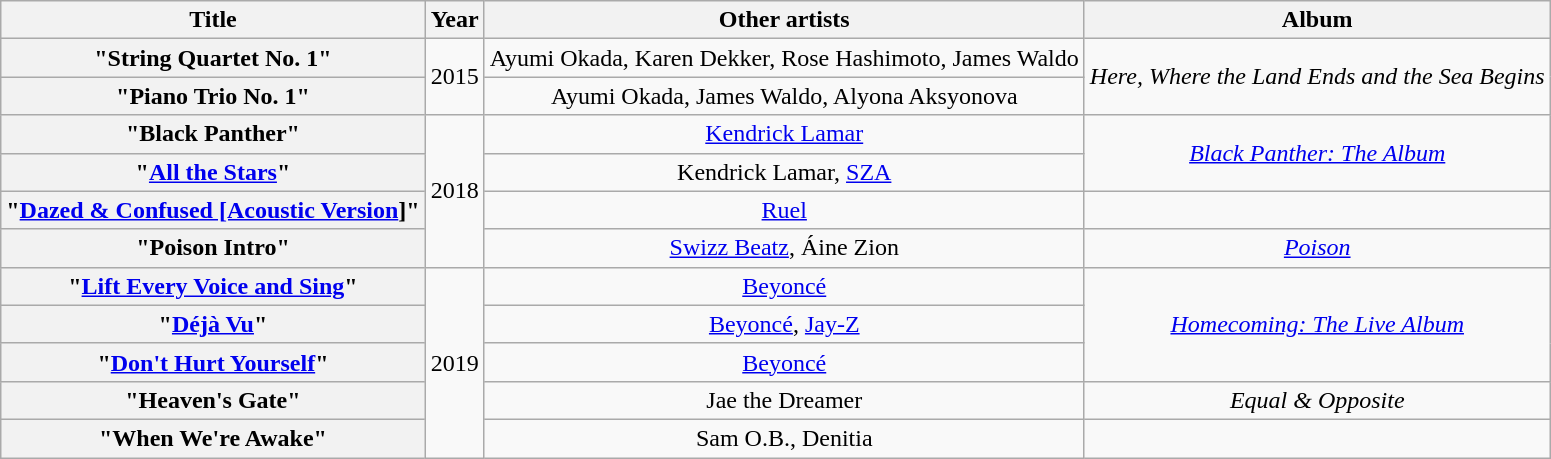<table class="wikitable sortable plainrowheaders" style="text-align: center;">
<tr>
<th scope="col">Title</th>
<th scope="col">Year</th>
<th scope="col">Other artists</th>
<th scope="col">Album</th>
</tr>
<tr>
<th scope="row">"String Quartet No. 1"</th>
<td rowspan="2">2015</td>
<td>Ayumi Okada, Karen Dekker, Rose Hashimoto, James Waldo</td>
<td rowspan="2"><em>Here, Where the Land Ends and the Sea Begins</em></td>
</tr>
<tr>
<th scope="row">"Piano Trio No. 1"</th>
<td>Ayumi Okada, James Waldo, Alyona Aksyonova</td>
</tr>
<tr>
<th scope="row">"Black Panther"</th>
<td rowspan="4">2018</td>
<td><a href='#'>Kendrick Lamar</a></td>
<td rowspan="2"><em><a href='#'>Black Panther: The Album</a></em></td>
</tr>
<tr>
<th scope="row">"<a href='#'>All the Stars</a>"</th>
<td>Kendrick Lamar, <a href='#'>SZA</a></td>
</tr>
<tr>
<th scope="row">"<a href='#'>Dazed & Confused [Acoustic Version</a>]"</th>
<td><a href='#'>Ruel</a></td>
<td></td>
</tr>
<tr>
<th scope="row">"Poison Intro"</th>
<td><a href='#'>Swizz Beatz</a>, Áine Zion</td>
<td><em><a href='#'>Poison</a></em></td>
</tr>
<tr>
<th scope="row">"<a href='#'>Lift Every Voice and Sing</a>"</th>
<td rowspan="6">2019</td>
<td><a href='#'>Beyoncé</a></td>
<td rowspan="3"><em><a href='#'>Homecoming: The Live Album</a></em></td>
</tr>
<tr>
<th scope="row">"<a href='#'>Déjà Vu</a>"</th>
<td><a href='#'>Beyoncé</a>, <a href='#'>Jay-Z</a></td>
</tr>
<tr>
<th scope="row">"<a href='#'>Don't Hurt Yourself</a>"</th>
<td><a href='#'>Beyoncé</a></td>
</tr>
<tr>
<th scope="row">"Heaven's Gate"</th>
<td>Jae the Dreamer</td>
<td><em>Equal & Opposite</em></td>
</tr>
<tr>
<th scope="row">"When We're Awake"</th>
<td>Sam O.B., Denitia</td>
<td></td>
</tr>
</table>
